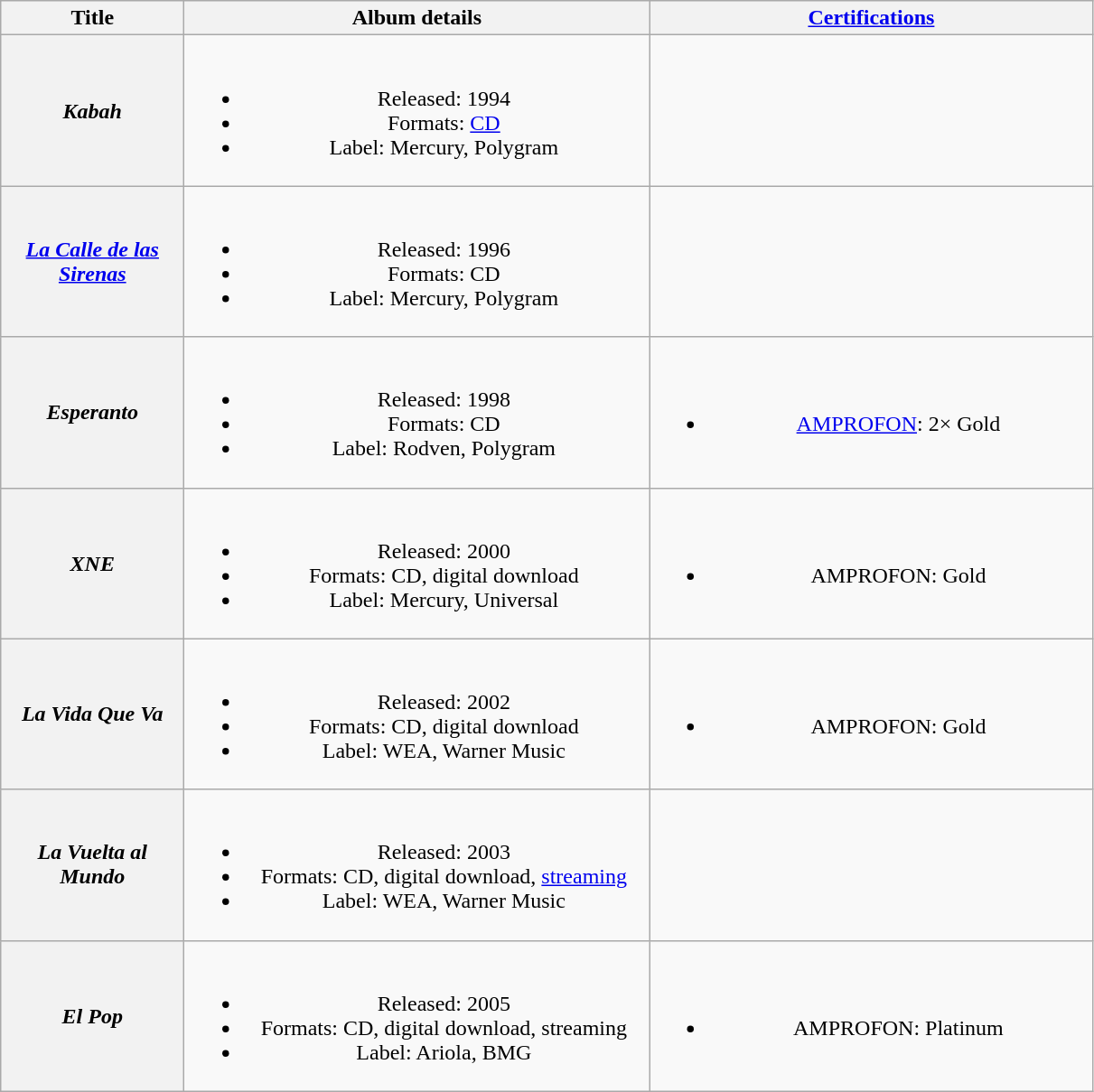<table class="wikitable plainrowheaders" style="text-align:center;">
<tr>
<th rowspan="1" scope="col" style="width:8em;">Title</th>
<th rowspan="1" scope="col" style="width:21em;">Album details</th>
<th rowspan="1" scope="col" style="width:20em;"><a href='#'>Certifications</a></th>
</tr>
<tr>
<th scope="row" align="center"><em>Kabah</em></th>
<td><br><ul><li>Released: 1994</li><li>Formats: <a href='#'>CD</a></li><li>Label: Mercury, Polygram</li></ul></td>
<td></td>
</tr>
<tr>
<th scope="row" align="center"><em><a href='#'>La Calle de las Sirenas</a></em></th>
<td><br><ul><li>Released: 1996</li><li>Formats: CD</li><li>Label: Mercury, Polygram</li></ul></td>
<td></td>
</tr>
<tr>
<th scope="row" align="center"><em>Esperanto</em></th>
<td><br><ul><li>Released: 1998</li><li>Formats: CD</li><li>Label: Rodven, Polygram</li></ul></td>
<td><br><ul><li><a href='#'>AMPROFON</a>: 2× Gold</li></ul></td>
</tr>
<tr>
<th scope="row" align="center"><em>XNE</em></th>
<td><br><ul><li>Released: 2000</li><li>Formats: CD, digital download</li><li>Label: Mercury, Universal</li></ul></td>
<td><br><ul><li>AMPROFON: Gold</li></ul></td>
</tr>
<tr>
<th scope="row" align="center"><em>La Vida Que Va</em></th>
<td><br><ul><li>Released: 2002</li><li>Formats: CD, digital download</li><li>Label: WEA, Warner Music</li></ul></td>
<td><br><ul><li>AMPROFON: Gold</li></ul></td>
</tr>
<tr>
<th scope="row" align="center"><em>La Vuelta al Mundo</em></th>
<td><br><ul><li>Released: 2003</li><li>Formats: CD, digital download, <a href='#'>streaming</a></li><li>Label: WEA, Warner Music</li></ul></td>
<td></td>
</tr>
<tr>
<th scope="row" align="center"><em>El Pop</em></th>
<td><br><ul><li>Released: 2005</li><li>Formats: CD, digital download, streaming</li><li>Label: Ariola, BMG</li></ul></td>
<td><br><ul><li>AMPROFON: Platinum</li></ul></td>
</tr>
</table>
